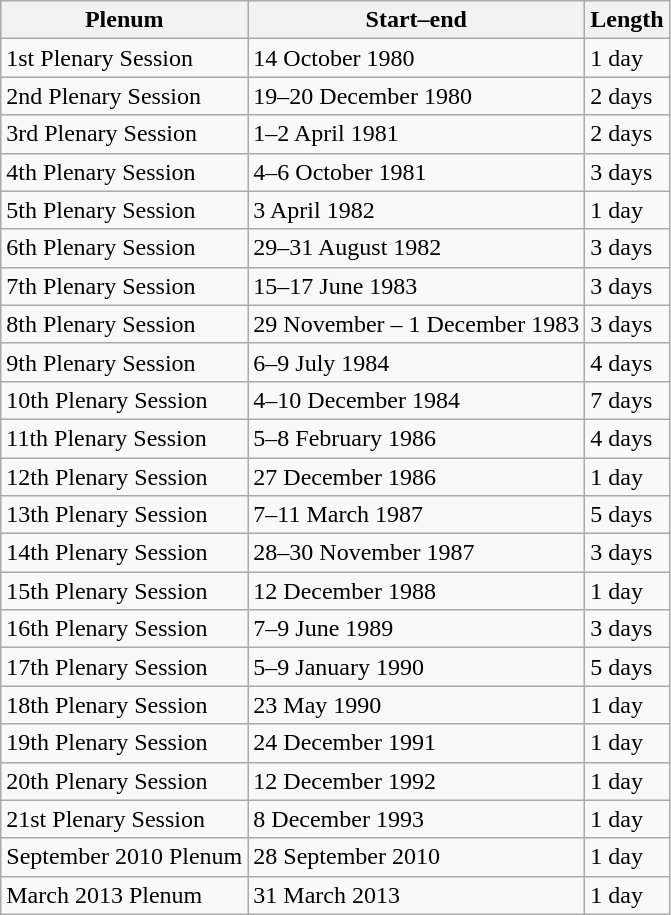<table class="wikitable">
<tr>
<th scope="col">Plenum</th>
<th scope="col">Start–end</th>
<th scope="col">Length</th>
</tr>
<tr>
<td>1st Plenary Session</td>
<td>14 October 1980</td>
<td>1 day</td>
</tr>
<tr>
<td>2nd Plenary Session</td>
<td>19–20 December 1980</td>
<td>2 days</td>
</tr>
<tr>
<td>3rd Plenary Session</td>
<td>1–2 April 1981</td>
<td>2 days</td>
</tr>
<tr>
<td>4th Plenary Session</td>
<td>4–6 October 1981</td>
<td>3 days</td>
</tr>
<tr>
<td>5th Plenary Session</td>
<td>3 April 1982</td>
<td>1 day</td>
</tr>
<tr>
<td>6th Plenary Session</td>
<td>29–31 August 1982</td>
<td>3 days</td>
</tr>
<tr>
<td>7th Plenary Session</td>
<td>15–17 June 1983</td>
<td>3 days</td>
</tr>
<tr>
<td>8th Plenary Session</td>
<td>29 November – 1 December 1983</td>
<td>3 days</td>
</tr>
<tr>
<td>9th Plenary Session</td>
<td>6–9 July 1984</td>
<td>4 days</td>
</tr>
<tr>
<td>10th Plenary Session</td>
<td>4–10 December 1984</td>
<td>7 days</td>
</tr>
<tr>
<td>11th Plenary Session</td>
<td>5–8 February 1986</td>
<td>4 days</td>
</tr>
<tr>
<td>12th Plenary Session</td>
<td>27 December 1986</td>
<td>1 day</td>
</tr>
<tr>
<td>13th Plenary Session</td>
<td>7–11 March 1987</td>
<td>5 days</td>
</tr>
<tr>
<td>14th Plenary Session</td>
<td>28–30 November 1987</td>
<td>3 days</td>
</tr>
<tr>
<td>15th Plenary Session</td>
<td>12 December 1988</td>
<td>1 day</td>
</tr>
<tr>
<td>16th Plenary Session</td>
<td>7–9 June 1989</td>
<td>3 days</td>
</tr>
<tr>
<td>17th Plenary Session</td>
<td>5–9 January 1990</td>
<td>5 days</td>
</tr>
<tr>
<td>18th Plenary Session</td>
<td>23 May 1990</td>
<td>1 day</td>
</tr>
<tr>
<td>19th Plenary Session</td>
<td>24 December 1991</td>
<td>1 day</td>
</tr>
<tr>
<td>20th Plenary Session</td>
<td>12 December 1992</td>
<td>1 day</td>
</tr>
<tr>
<td>21st Plenary Session</td>
<td>8 December 1993</td>
<td>1 day</td>
</tr>
<tr>
<td>September 2010 Plenum</td>
<td>28 September 2010</td>
<td>1 day</td>
</tr>
<tr>
<td>March 2013 Plenum</td>
<td>31 March 2013</td>
<td>1 day</td>
</tr>
</table>
